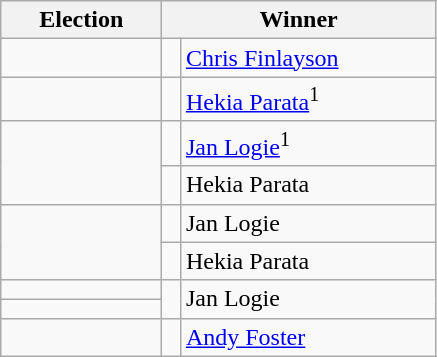<table class="wikitable">
<tr>
<th width=100>Election</th>
<th width=175 colspan=2>Winner</th>
</tr>
<tr>
<td></td>
<td width=5 bgcolor=></td>
<td><a href='#'>Chris Finlayson</a></td>
</tr>
<tr>
<td></td>
<td bgcolor=></td>
<td><a href='#'>Hekia Parata</a><sup>1</sup></td>
</tr>
<tr>
<td rowspan=2></td>
<td bgcolor=></td>
<td><a href='#'>Jan Logie</a><sup>1</sup></td>
</tr>
<tr>
<td bgcolor=></td>
<td>Hekia Parata</td>
</tr>
<tr>
<td rowspan=2></td>
<td bgcolor=></td>
<td>Jan Logie</td>
</tr>
<tr>
<td bgcolor=></td>
<td>Hekia Parata</td>
</tr>
<tr>
<td></td>
<td rowspan=2 width=5 bgcolor=></td>
<td rowspan=2>Jan Logie</td>
</tr>
<tr>
<td></td>
</tr>
<tr>
<td></td>
<td width=5 bgcolor=></td>
<td><a href='#'>Andy Foster</a></td>
</tr>
</table>
